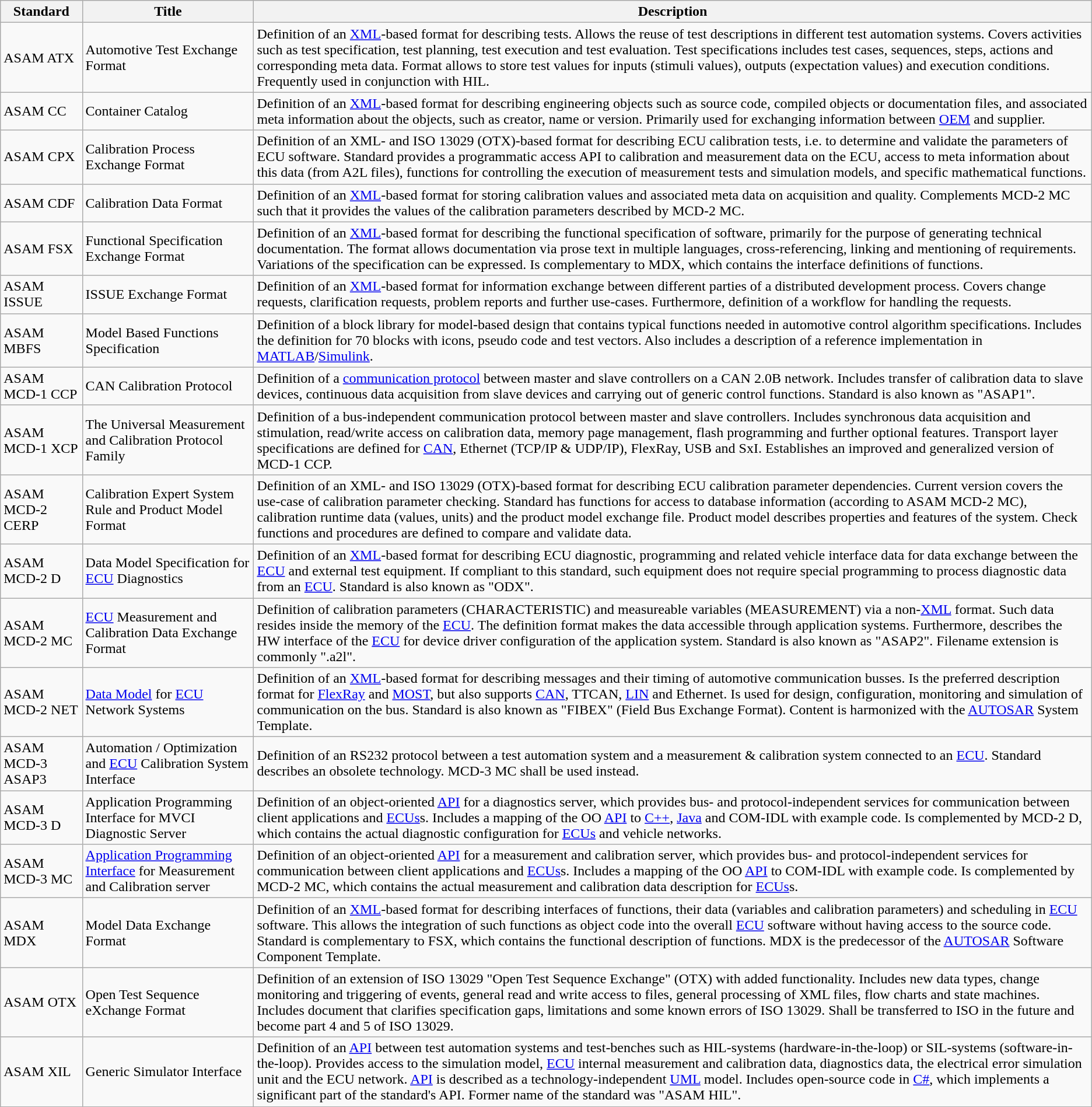<table class="wikitable">
<tr>
<th>Standard</th>
<th>Title</th>
<th>Description</th>
</tr>
<tr>
<td>ASAM ATX</td>
<td>Automotive Test Exchange Format</td>
<td>Definition of an <a href='#'>XML</a>-based format for describing tests. Allows the reuse of test descriptions in different test automation systems. Covers activities such as test specification, test planning, test execution and test evaluation. Test specifications includes test cases, sequences, steps, actions and corresponding meta data. Format allows to store test values for inputs (stimuli values), outputs (expectation values) and execution conditions. Frequently used in conjunction with HIL.</td>
</tr>
<tr>
<td>ASAM CC</td>
<td>Container Catalog</td>
<td>Definition of an <a href='#'>XML</a>-based format for describing engineering objects such as source code, compiled objects or documentation files, and associated meta information about the objects, such as creator, name or version. Primarily used for exchanging information between <a href='#'>OEM</a> and supplier.</td>
</tr>
<tr>
<td>ASAM CPX</td>
<td>Calibration Process Exchange Format</td>
<td>Definition of an XML- and ISO 13029 (OTX)-based format for describing ECU calibration tests, i.e. to determine and validate the parameters of ECU software. Standard provides a programmatic access API to calibration and measurement data on the ECU, access to meta information about this data (from A2L files), functions for controlling the execution of measurement tests and simulation models, and specific mathematical functions.</td>
</tr>
<tr>
<td>ASAM CDF</td>
<td>Calibration Data Format</td>
<td>Definition of an <a href='#'>XML</a>-based format for storing calibration values and associated meta data on acquisition and quality. Complements MCD-2 MC such that it provides the values of the calibration parameters described by MCD-2 MC.</td>
</tr>
<tr>
<td>ASAM FSX</td>
<td>Functional Specification Exchange Format</td>
<td>Definition of an <a href='#'>XML</a>-based format for describing the functional specification of software, primarily for the purpose of generating technical documentation. The format allows documentation via prose text in multiple languages, cross-referencing, linking and mentioning of requirements. Variations of the specification can be expressed. Is complementary to MDX, which contains the interface definitions of functions.</td>
</tr>
<tr>
<td>ASAM ISSUE</td>
<td>ISSUE Exchange Format</td>
<td>Definition of an <a href='#'>XML</a>-based format for information exchange between different parties of a distributed development process. Covers change requests, clarification requests, problem reports and further use-cases. Furthermore, definition of a workflow for handling the requests.</td>
</tr>
<tr>
<td>ASAM MBFS</td>
<td>Model Based Functions Specification</td>
<td>Definition of a block library for model-based design that contains typical functions needed in automotive control algorithm specifications. Includes the definition for 70 blocks with icons, pseudo code and test vectors. Also includes a description of a reference implementation in <a href='#'>MATLAB</a>/<a href='#'>Simulink</a>.</td>
</tr>
<tr>
<td>ASAM MCD-1 CCP</td>
<td>CAN Calibration Protocol</td>
<td>Definition of a <a href='#'>communication protocol</a> between master and slave controllers on a CAN 2.0B network. Includes transfer of calibration data to slave devices, continuous data acquisition from slave devices and carrying out of generic control functions. Standard is also known as "ASAP1".</td>
</tr>
<tr>
<td>ASAM MCD-1 XCP</td>
<td>The Universal Measurement and Calibration Protocol Family</td>
<td>Definition of a bus-independent communication protocol between master and slave controllers. Includes synchronous data acquisition and stimulation, read/write access on calibration data, memory page management, flash programming and further optional features. Transport layer specifications are defined for <a href='#'>CAN</a>, Ethernet (TCP/IP & UDP/IP), FlexRay, USB and SxI. Establishes an improved and generalized version of MCD-1 CCP.</td>
</tr>
<tr>
<td>ASAM MCD-2 CERP</td>
<td>Calibration Expert System Rule and Product Model Format</td>
<td>Definition of an XML- and ISO 13029 (OTX)-based format for describing ECU calibration parameter dependencies. Current version covers the use-case of calibration parameter checking. Standard has functions for access to database information (according to ASAM MCD-2 MC), calibration runtime data (values, units) and the product model exchange file. Product model describes properties and features of the system. Check functions and procedures are defined to compare and validate data.</td>
</tr>
<tr>
<td>ASAM MCD-2 D</td>
<td>Data Model Specification for <a href='#'>ECU</a> Diagnostics</td>
<td>Definition of an <a href='#'>XML</a>-based format for describing ECU diagnostic, programming and related vehicle interface data for data exchange between the <a href='#'>ECU</a> and external test equipment. If compliant to this standard, such equipment does not require special programming to process diagnostic data from an <a href='#'>ECU</a>. Standard is also known as "ODX".</td>
</tr>
<tr>
<td>ASAM MCD-2 MC</td>
<td><a href='#'>ECU</a> Measurement and Calibration Data Exchange Format</td>
<td>Definition of calibration parameters (CHARACTERISTIC) and measureable variables (MEASUREMENT) via a non-<a href='#'>XML</a> format. Such data resides inside the memory of the <a href='#'>ECU</a>. The definition format makes the data accessible through application systems. Furthermore, describes the HW interface of the <a href='#'>ECU</a> for device driver configuration of the application system. Standard is also known as "ASAP2". Filename extension is commonly ".a2l".</td>
</tr>
<tr>
<td>ASAM MCD-2 NET</td>
<td><a href='#'>Data Model</a> for <a href='#'>ECU</a> Network Systems</td>
<td>Definition of an <a href='#'>XML</a>-based format for describing messages and their timing of automotive communication busses. Is the preferred description format for <a href='#'>FlexRay</a> and <a href='#'>MOST</a>, but also supports <a href='#'>CAN</a>,  TTCAN,  <a href='#'>LIN</a> and Ethernet. Is used for design, configuration, monitoring and simulation of communication on the bus. Standard is also known as "FIBEX" (Field Bus Exchange Format). Content is harmonized with the <a href='#'>AUTOSAR</a> System Template.</td>
</tr>
<tr>
<td>ASAM MCD-3 ASAP3</td>
<td>Automation / Optimization and <a href='#'>ECU</a> Calibration System Interface</td>
<td>Definition of an RS232 protocol between a test automation system and a measurement & calibration system connected to an <a href='#'>ECU</a>. Standard describes an obsolete technology. MCD-3 MC shall be used instead.</td>
</tr>
<tr>
<td>ASAM MCD-3 D</td>
<td>Application Programming Interface for MVCI Diagnostic Server</td>
<td>Definition of an object-oriented <a href='#'>API</a> for a diagnostics server, which provides bus- and protocol-independent services for communication between client applications and <a href='#'>ECUs</a>s. Includes a mapping of the OO <a href='#'>API</a> to <a href='#'>C++</a>, <a href='#'>Java</a> and COM-IDL with example code. Is complemented by MCD-2 D, which contains the actual diagnostic configuration for <a href='#'>ECUs</a> and vehicle networks.</td>
</tr>
<tr>
<td>ASAM MCD-3 MC</td>
<td><a href='#'>Application Programming Interface</a> for Measurement and Calibration server</td>
<td>Definition of an object-oriented <a href='#'>API</a> for a measurement and calibration server, which provides bus- and protocol-independent services for communication between client applications and <a href='#'>ECUs</a>s. Includes a mapping of the OO <a href='#'>API</a> to COM-IDL with example code. Is complemented by MCD-2 MC, which contains the actual measurement and calibration data description for <a href='#'>ECUs</a>s.</td>
</tr>
<tr>
<td>ASAM MDX</td>
<td>Model Data Exchange Format</td>
<td>Definition of an <a href='#'>XML</a>-based format for describing interfaces of functions, their data (variables and calibration parameters) and scheduling in <a href='#'>ECU</a> software. This allows the integration of such functions as object code into the overall <a href='#'>ECU</a> software without having access to the source code. Standard is complementary to FSX, which contains the functional description of functions. MDX is the predecessor of the <a href='#'>AUTOSAR</a> Software Component Template.</td>
</tr>
<tr>
<td>ASAM OTX</td>
<td>Open Test Sequence eXchange Format</td>
<td>Definition of an extension of ISO 13029 "Open Test Sequence Exchange" (OTX) with added functionality. Includes new data types, change monitoring and triggering of events, general read and write access to files, general processing of XML files, flow charts and state machines. Includes document that clarifies specification gaps, limitations and some known errors of ISO 13029. Shall be transferred to ISO in the future and become part 4 and 5 of ISO 13029.</td>
</tr>
<tr>
<td>ASAM XIL</td>
<td>Generic Simulator Interface</td>
<td>Definition of an <a href='#'>API</a> between test automation systems and test-benches such as HIL-systems (hardware-in-the-loop) or SIL-systems (software-in-the-loop). Provides access to the simulation model, <a href='#'>ECU</a> internal measurement and calibration data, diagnostics data, the electrical error simulation unit and the ECU network. <a href='#'>API</a> is described as a technology-independent <a href='#'>UML</a> model. Includes open-source code in <a href='#'>C#</a>, which implements a significant part of the standard's API. Former name of the standard was "ASAM HIL".</td>
</tr>
</table>
